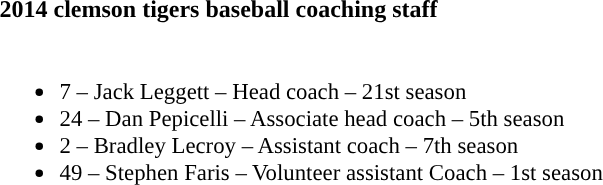<table class="toccolours" style="text-align: left;">
<tr>
<th colspan="9">2014 clemson tigers baseball coaching staff</th>
</tr>
<tr>
<td style="font-size: 95%;" valign="top"><br><ul><li>7 – Jack Leggett – Head coach – 21st season</li><li>24 – Dan Pepicelli – Associate head coach – 5th season</li><li>2 – Bradley Lecroy – Assistant coach – 7th season</li><li>49 – Stephen Faris – Volunteer assistant Coach  – 1st season</li></ul></td>
</tr>
</table>
